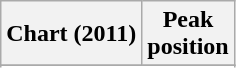<table class="wikitable">
<tr>
<th align="center">Chart (2011)</th>
<th align="center">Peak<br>position</th>
</tr>
<tr>
</tr>
<tr>
</tr>
</table>
